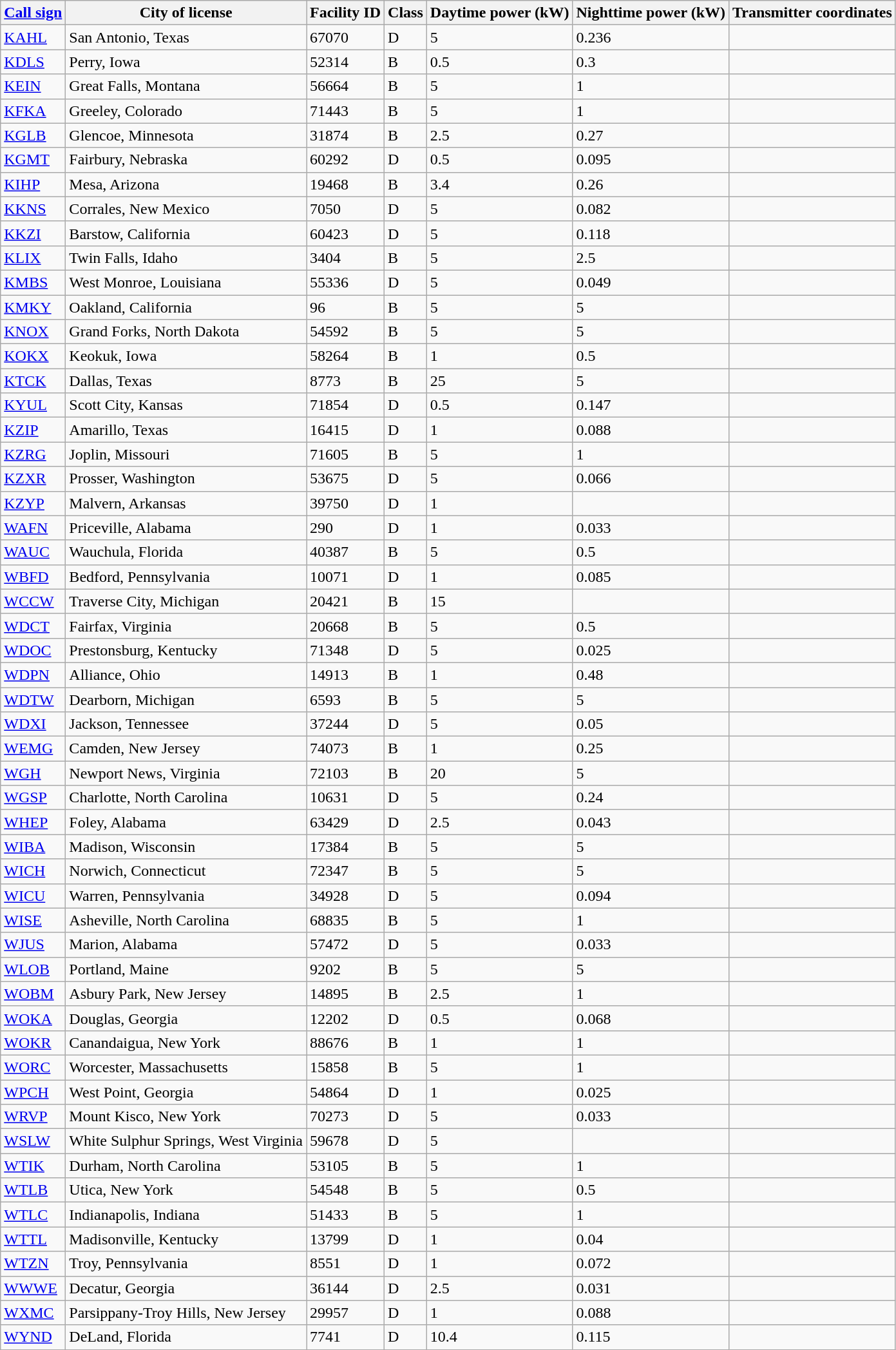<table class="wikitable sortable">
<tr>
<th><a href='#'>Call sign</a></th>
<th>City of license</th>
<th>Facility ID</th>
<th>Class</th>
<th>Daytime power (kW)</th>
<th>Nighttime power (kW)</th>
<th>Transmitter coordinates</th>
</tr>
<tr>
<td><a href='#'>KAHL</a></td>
<td>San Antonio, Texas</td>
<td>67070</td>
<td>D</td>
<td>5</td>
<td>0.236</td>
<td></td>
</tr>
<tr>
<td><a href='#'>KDLS</a></td>
<td>Perry, Iowa</td>
<td>52314</td>
<td>B</td>
<td>0.5</td>
<td>0.3</td>
<td></td>
</tr>
<tr>
<td><a href='#'>KEIN</a></td>
<td>Great Falls, Montana</td>
<td>56664</td>
<td>B</td>
<td>5</td>
<td>1</td>
<td></td>
</tr>
<tr>
<td><a href='#'>KFKA</a></td>
<td>Greeley, Colorado</td>
<td>71443</td>
<td>B</td>
<td>5</td>
<td>1</td>
<td></td>
</tr>
<tr>
<td><a href='#'>KGLB</a></td>
<td>Glencoe, Minnesota</td>
<td>31874</td>
<td>B</td>
<td>2.5</td>
<td>0.27</td>
<td></td>
</tr>
<tr>
<td><a href='#'>KGMT</a></td>
<td>Fairbury, Nebraska</td>
<td>60292</td>
<td>D</td>
<td>0.5</td>
<td>0.095</td>
<td></td>
</tr>
<tr>
<td><a href='#'>KIHP</a></td>
<td>Mesa, Arizona</td>
<td>19468</td>
<td>B</td>
<td>3.4</td>
<td>0.26</td>
<td></td>
</tr>
<tr>
<td><a href='#'>KKNS</a></td>
<td>Corrales, New Mexico</td>
<td>7050</td>
<td>D</td>
<td>5</td>
<td>0.082</td>
<td></td>
</tr>
<tr>
<td><a href='#'>KKZI</a></td>
<td>Barstow, California</td>
<td>60423</td>
<td>D</td>
<td>5</td>
<td>0.118</td>
<td></td>
</tr>
<tr>
<td><a href='#'>KLIX</a></td>
<td>Twin Falls, Idaho</td>
<td>3404</td>
<td>B</td>
<td>5</td>
<td>2.5</td>
<td></td>
</tr>
<tr>
<td><a href='#'>KMBS</a></td>
<td>West Monroe, Louisiana</td>
<td>55336</td>
<td>D</td>
<td>5</td>
<td>0.049</td>
<td></td>
</tr>
<tr>
<td><a href='#'>KMKY</a></td>
<td>Oakland, California</td>
<td>96</td>
<td>B</td>
<td>5</td>
<td>5</td>
<td></td>
</tr>
<tr>
<td><a href='#'>KNOX</a></td>
<td>Grand Forks, North Dakota</td>
<td>54592</td>
<td>B</td>
<td>5</td>
<td>5</td>
<td></td>
</tr>
<tr>
<td><a href='#'>KOKX</a></td>
<td>Keokuk, Iowa</td>
<td>58264</td>
<td>B</td>
<td>1</td>
<td>0.5</td>
<td></td>
</tr>
<tr>
<td><a href='#'>KTCK</a></td>
<td>Dallas, Texas</td>
<td>8773</td>
<td>B</td>
<td>25</td>
<td>5</td>
<td></td>
</tr>
<tr>
<td><a href='#'>KYUL</a></td>
<td>Scott City, Kansas</td>
<td>71854</td>
<td>D</td>
<td>0.5</td>
<td>0.147</td>
<td></td>
</tr>
<tr>
<td><a href='#'>KZIP</a></td>
<td>Amarillo, Texas</td>
<td>16415</td>
<td>D</td>
<td>1</td>
<td>0.088</td>
<td></td>
</tr>
<tr>
<td><a href='#'>KZRG</a></td>
<td>Joplin, Missouri</td>
<td>71605</td>
<td>B</td>
<td>5</td>
<td>1</td>
<td></td>
</tr>
<tr>
<td><a href='#'>KZXR</a></td>
<td>Prosser, Washington</td>
<td>53675</td>
<td>D</td>
<td>5</td>
<td>0.066</td>
<td></td>
</tr>
<tr>
<td><a href='#'>KZYP</a></td>
<td>Malvern, Arkansas</td>
<td>39750</td>
<td>D</td>
<td>1</td>
<td></td>
<td></td>
</tr>
<tr>
<td><a href='#'>WAFN</a></td>
<td>Priceville, Alabama</td>
<td>290</td>
<td>D</td>
<td>1</td>
<td>0.033</td>
<td></td>
</tr>
<tr>
<td><a href='#'>WAUC</a></td>
<td>Wauchula, Florida</td>
<td>40387</td>
<td>B</td>
<td>5</td>
<td>0.5</td>
<td></td>
</tr>
<tr>
<td><a href='#'>WBFD</a></td>
<td>Bedford, Pennsylvania</td>
<td>10071</td>
<td>D</td>
<td>1</td>
<td>0.085</td>
<td></td>
</tr>
<tr>
<td><a href='#'>WCCW</a></td>
<td>Traverse City, Michigan</td>
<td>20421</td>
<td>B</td>
<td>15</td>
<td></td>
<td></td>
</tr>
<tr>
<td><a href='#'>WDCT</a></td>
<td>Fairfax, Virginia</td>
<td>20668</td>
<td>B</td>
<td>5</td>
<td>0.5</td>
<td></td>
</tr>
<tr>
<td><a href='#'>WDOC</a></td>
<td>Prestonsburg, Kentucky</td>
<td>71348</td>
<td>D</td>
<td>5</td>
<td>0.025</td>
<td></td>
</tr>
<tr>
<td><a href='#'>WDPN</a></td>
<td>Alliance, Ohio</td>
<td>14913</td>
<td>B</td>
<td>1</td>
<td>0.48</td>
<td></td>
</tr>
<tr>
<td><a href='#'>WDTW</a></td>
<td>Dearborn, Michigan</td>
<td>6593</td>
<td>B</td>
<td>5</td>
<td>5</td>
<td></td>
</tr>
<tr>
<td><a href='#'>WDXI</a></td>
<td>Jackson, Tennessee</td>
<td>37244</td>
<td>D</td>
<td>5</td>
<td>0.05</td>
<td></td>
</tr>
<tr>
<td><a href='#'>WEMG</a></td>
<td>Camden, New Jersey</td>
<td>74073</td>
<td>B</td>
<td>1</td>
<td>0.25</td>
<td></td>
</tr>
<tr>
<td><a href='#'>WGH</a></td>
<td>Newport News, Virginia</td>
<td>72103</td>
<td>B</td>
<td>20</td>
<td>5</td>
<td></td>
</tr>
<tr>
<td><a href='#'>WGSP</a></td>
<td>Charlotte, North Carolina</td>
<td>10631</td>
<td>D</td>
<td>5</td>
<td>0.24</td>
<td></td>
</tr>
<tr>
<td><a href='#'>WHEP</a></td>
<td>Foley, Alabama</td>
<td>63429</td>
<td>D</td>
<td>2.5</td>
<td>0.043</td>
<td></td>
</tr>
<tr>
<td><a href='#'>WIBA</a></td>
<td>Madison, Wisconsin</td>
<td>17384</td>
<td>B</td>
<td>5</td>
<td>5</td>
<td></td>
</tr>
<tr>
<td><a href='#'>WICH</a></td>
<td>Norwich, Connecticut</td>
<td>72347</td>
<td>B</td>
<td>5</td>
<td>5</td>
<td></td>
</tr>
<tr>
<td><a href='#'>WICU</a></td>
<td>Warren, Pennsylvania</td>
<td>34928</td>
<td>D</td>
<td>5</td>
<td>0.094</td>
<td></td>
</tr>
<tr>
<td><a href='#'>WISE</a></td>
<td>Asheville, North Carolina</td>
<td>68835</td>
<td>B</td>
<td>5</td>
<td>1</td>
<td></td>
</tr>
<tr>
<td><a href='#'>WJUS</a></td>
<td>Marion, Alabama</td>
<td>57472</td>
<td>D</td>
<td>5</td>
<td>0.033</td>
<td></td>
</tr>
<tr>
<td><a href='#'>WLOB</a></td>
<td>Portland, Maine</td>
<td>9202</td>
<td>B</td>
<td>5</td>
<td>5</td>
<td></td>
</tr>
<tr>
<td><a href='#'>WOBM</a></td>
<td>Asbury Park, New Jersey</td>
<td>14895</td>
<td>B</td>
<td>2.5</td>
<td>1</td>
<td></td>
</tr>
<tr>
<td><a href='#'>WOKA</a></td>
<td>Douglas, Georgia</td>
<td>12202</td>
<td>D</td>
<td>0.5</td>
<td>0.068</td>
<td></td>
</tr>
<tr>
<td><a href='#'>WOKR</a></td>
<td>Canandaigua, New York</td>
<td>88676</td>
<td>B</td>
<td>1</td>
<td>1</td>
<td></td>
</tr>
<tr>
<td><a href='#'>WORC</a></td>
<td>Worcester, Massachusetts</td>
<td>15858</td>
<td>B</td>
<td>5</td>
<td>1</td>
<td></td>
</tr>
<tr>
<td><a href='#'>WPCH</a></td>
<td>West Point, Georgia</td>
<td>54864</td>
<td>D</td>
<td>1</td>
<td>0.025</td>
<td></td>
</tr>
<tr>
<td><a href='#'>WRVP</a></td>
<td>Mount Kisco, New York</td>
<td>70273</td>
<td>D</td>
<td>5</td>
<td>0.033</td>
<td></td>
</tr>
<tr>
<td><a href='#'>WSLW</a></td>
<td>White Sulphur Springs, West Virginia</td>
<td>59678</td>
<td>D</td>
<td>5</td>
<td></td>
<td></td>
</tr>
<tr>
<td><a href='#'>WTIK</a></td>
<td>Durham, North Carolina</td>
<td>53105</td>
<td>B</td>
<td>5</td>
<td>1</td>
<td></td>
</tr>
<tr>
<td><a href='#'>WTLB</a></td>
<td>Utica, New York</td>
<td>54548</td>
<td>B</td>
<td>5</td>
<td>0.5</td>
<td></td>
</tr>
<tr>
<td><a href='#'>WTLC</a></td>
<td>Indianapolis, Indiana</td>
<td>51433</td>
<td>B</td>
<td>5</td>
<td>1</td>
<td></td>
</tr>
<tr>
<td><a href='#'>WTTL</a></td>
<td>Madisonville, Kentucky</td>
<td>13799</td>
<td>D</td>
<td>1</td>
<td>0.04</td>
<td></td>
</tr>
<tr>
<td><a href='#'>WTZN</a></td>
<td>Troy, Pennsylvania</td>
<td>8551</td>
<td>D</td>
<td>1</td>
<td>0.072</td>
<td></td>
</tr>
<tr>
<td><a href='#'>WWWE</a></td>
<td>Decatur, Georgia</td>
<td>36144</td>
<td>D</td>
<td>2.5</td>
<td>0.031</td>
<td></td>
</tr>
<tr>
<td><a href='#'>WXMC</a></td>
<td>Parsippany-Troy Hills, New Jersey</td>
<td>29957</td>
<td>D</td>
<td>1</td>
<td>0.088</td>
<td></td>
</tr>
<tr>
<td><a href='#'>WYND</a></td>
<td>DeLand, Florida</td>
<td>7741</td>
<td>D</td>
<td>10.4</td>
<td>0.115</td>
<td></td>
</tr>
</table>
